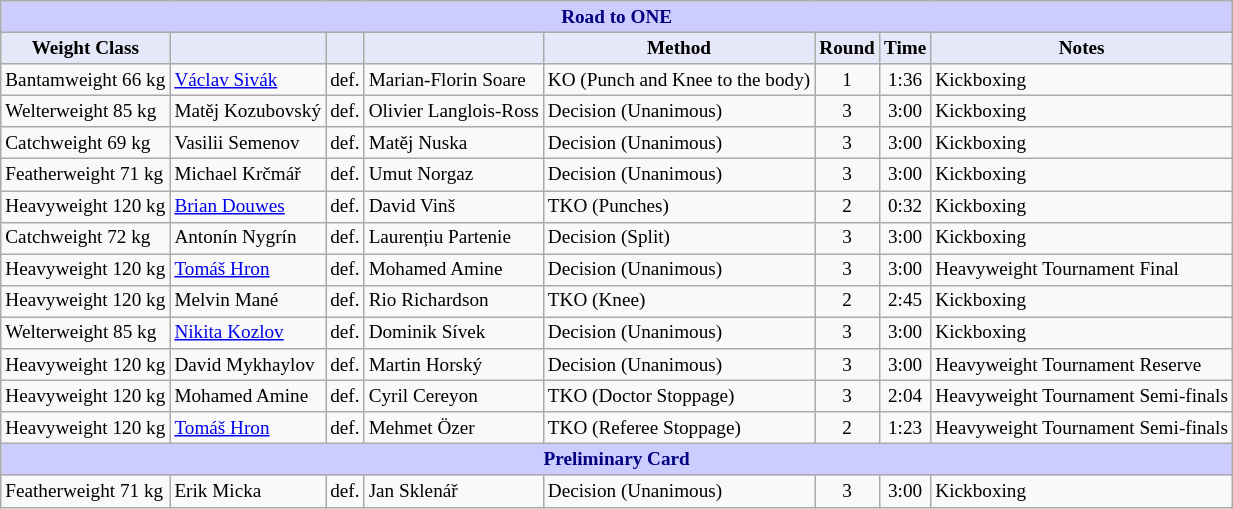<table class="wikitable" style="font-size: 80%;">
<tr>
<th colspan="8" style="background-color: #ccf; color: #000080; text-align: center;"><strong>Road to ONE</strong></th>
</tr>
<tr>
<th colspan="1" style="background-color: #E6E8FA; color: #000000; text-align: center;">Weight Class</th>
<th colspan="1" style="background-color: #E6E8FA; color: #000000; text-align: center;"></th>
<th colspan="1" style="background-color: #E6E8FA; color: #000000; text-align: center;"></th>
<th colspan="1" style="background-color: #E6E8FA; color: #000000; text-align: center;"></th>
<th colspan="1" style="background-color: #E6E8FA; color: #000000; text-align: center;">Method</th>
<th colspan="1" style="background-color: #E6E8FA; color: #000000; text-align: center;">Round</th>
<th colspan="1" style="background-color: #E6E8FA; color: #000000; text-align: center;">Time</th>
<th colspan="1" style="background-color: #E6E8FA; color: #000000; text-align: center;">Notes</th>
</tr>
<tr>
<td>Bantamweight 66 kg</td>
<td> <a href='#'>Václav Sivák</a></td>
<td align=center>def.</td>
<td> Marian-Florin Soare</td>
<td>KO (Punch and Knee to the body)</td>
<td align=center>1</td>
<td align=center>1:36</td>
<td>Kickboxing</td>
</tr>
<tr>
<td>Welterweight 85 kg</td>
<td> Matěj Kozubovský</td>
<td align=center>def.</td>
<td> Olivier Langlois-Ross</td>
<td>Decision (Unanimous)</td>
<td align=center>3</td>
<td align=center>3:00</td>
<td>Kickboxing</td>
</tr>
<tr>
<td>Catchweight 69 kg</td>
<td> Vasilii Semenov</td>
<td align=center>def.</td>
<td> Matěj Nuska</td>
<td>Decision (Unanimous)</td>
<td align=center>3</td>
<td align=center>3:00</td>
<td>Kickboxing</td>
</tr>
<tr>
<td>Featherweight 71 kg</td>
<td> Michael Krčmář</td>
<td align=center>def.</td>
<td> Umut Norgaz</td>
<td>Decision (Unanimous)</td>
<td align=center>3</td>
<td align=center>3:00</td>
<td>Kickboxing</td>
</tr>
<tr>
<td>Heavyweight 120 kg</td>
<td> <a href='#'>Brian Douwes</a></td>
<td align=center>def.</td>
<td> David Vinš</td>
<td>TKO (Punches)</td>
<td align=center>2</td>
<td align=center>0:32</td>
<td>Kickboxing</td>
</tr>
<tr>
<td>Catchweight 72 kg</td>
<td> Antonín Nygrín</td>
<td align=center>def.</td>
<td> Laurențiu Partenie</td>
<td>Decision (Split)</td>
<td align=center>3</td>
<td align=center>3:00</td>
<td>Kickboxing</td>
</tr>
<tr>
<td>Heavyweight 120 kg</td>
<td> <a href='#'>Tomáš Hron</a></td>
<td align=center>def.</td>
<td> Mohamed Amine</td>
<td>Decision (Unanimous)</td>
<td align=center>3</td>
<td align=center>3:00</td>
<td>Heavyweight Tournament Final</td>
</tr>
<tr>
<td>Heavyweight 120 kg</td>
<td> Melvin Mané</td>
<td align=center>def.</td>
<td> Rio Richardson</td>
<td>TKO (Knee)</td>
<td align=center>2</td>
<td align=center>2:45</td>
<td>Kickboxing</td>
</tr>
<tr>
<td>Welterweight 85 kg</td>
<td> <a href='#'>Nikita Kozlov</a></td>
<td align=center>def.</td>
<td> Dominik Sívek</td>
<td>Decision (Unanimous)</td>
<td align=center>3</td>
<td align=center>3:00</td>
<td>Kickboxing</td>
</tr>
<tr>
<td>Heavyweight 120 kg</td>
<td> David Mykhaylov</td>
<td align=center>def.</td>
<td> Martin Horský</td>
<td>Decision (Unanimous)</td>
<td align=center>3</td>
<td align=center>3:00</td>
<td>Heavyweight Tournament Reserve</td>
</tr>
<tr>
<td>Heavyweight 120 kg</td>
<td> Mohamed Amine</td>
<td align=center>def.</td>
<td> Cyril Cereyon</td>
<td>TKO (Doctor Stoppage)</td>
<td align=center>3</td>
<td align=center>2:04</td>
<td>Heavyweight Tournament Semi-finals</td>
</tr>
<tr>
<td>Heavyweight 120 kg</td>
<td> <a href='#'>Tomáš Hron</a></td>
<td align=center>def.</td>
<td> Mehmet Özer</td>
<td>TKO (Referee Stoppage)</td>
<td align=center>2</td>
<td align=center>1:23</td>
<td>Heavyweight Tournament Semi-finals</td>
</tr>
<tr>
<th colspan="8" style="background-color: #ccf; color: #000080; text-align: center;"><strong>Preliminary Card</strong></th>
</tr>
<tr>
<td>Featherweight 71 kg</td>
<td> Erik Micka</td>
<td align=center>def.</td>
<td> Jan Sklenář</td>
<td>Decision (Unanimous)</td>
<td align=center>3</td>
<td align=center>3:00</td>
<td>Kickboxing</td>
</tr>
</table>
